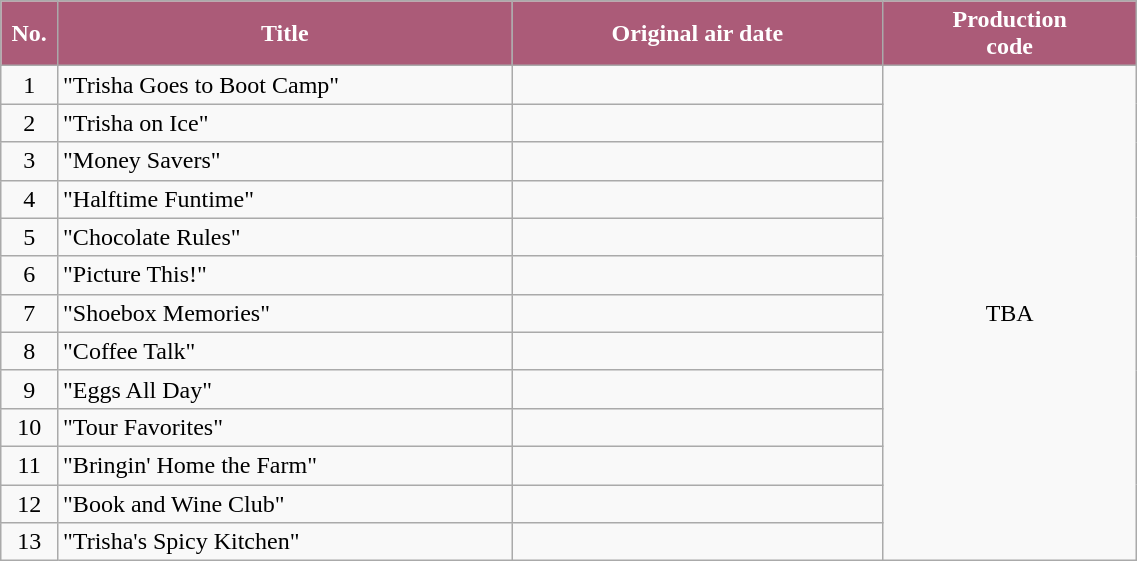<table class="wikitable plainrowheaders" style="width:60%;">
<tr>
<th style="background-color: #ab5b78; color: #FFFFFF;" width=5%>No.</th>
<th style="background-color: #ab5b78; color: #FFFFFF;" width=40%>Title</th>
<th style="background-color: #ab5b78; color: #FFFFFF;">Original air date</th>
<th style="background-color: #ab5b78; color: #FFFFFF;">Production<br>code</th>
</tr>
<tr>
<td align=center>1</td>
<td>"Trisha Goes to Boot Camp"</td>
<td align=center></td>
<td align=center rowspan=13>TBA</td>
</tr>
<tr>
<td align=center>2</td>
<td>"Trisha on Ice"</td>
<td align=center></td>
</tr>
<tr>
<td align=center>3</td>
<td>"Money Savers"</td>
<td align=center></td>
</tr>
<tr>
<td align=center>4</td>
<td>"Halftime Funtime"</td>
<td align=center></td>
</tr>
<tr>
<td align=center>5</td>
<td>"Chocolate Rules"</td>
<td align=center></td>
</tr>
<tr>
<td align=center>6</td>
<td>"Picture This!"</td>
<td align=center></td>
</tr>
<tr>
<td align=center>7</td>
<td>"Shoebox Memories"</td>
<td align=center></td>
</tr>
<tr>
<td align=center>8</td>
<td>"Coffee Talk"</td>
<td align=center></td>
</tr>
<tr>
<td align=center>9</td>
<td>"Eggs All Day"</td>
<td align=center></td>
</tr>
<tr>
<td align=center>10</td>
<td>"Tour Favorites"</td>
<td align=center></td>
</tr>
<tr>
<td align=center>11</td>
<td>"Bringin' Home the Farm"</td>
<td align=center></td>
</tr>
<tr>
<td align=center>12</td>
<td>"Book and Wine Club"</td>
<td align=center></td>
</tr>
<tr>
<td align=center>13</td>
<td>"Trisha's Spicy Kitchen"</td>
<td align=center></td>
</tr>
</table>
